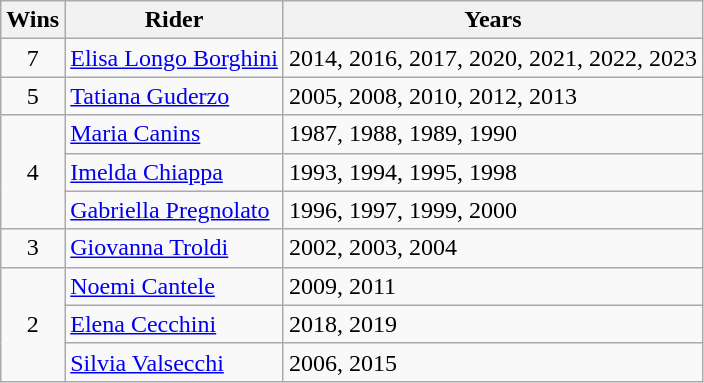<table class="wikitable">
<tr>
<th>Wins</th>
<th>Rider</th>
<th>Years</th>
</tr>
<tr>
<td align=center>7</td>
<td><a href='#'>Elisa Longo Borghini</a></td>
<td>2014, 2016, 2017, 2020, 2021, 2022, 2023</td>
</tr>
<tr>
<td align=center>5</td>
<td><a href='#'>Tatiana Guderzo</a></td>
<td>2005, 2008, 2010, 2012, 2013</td>
</tr>
<tr>
<td align=center rowspan=3>4</td>
<td><a href='#'>Maria Canins</a></td>
<td>1987, 1988, 1989, 1990</td>
</tr>
<tr>
<td><a href='#'>Imelda Chiappa</a></td>
<td>1993, 1994, 1995, 1998</td>
</tr>
<tr>
<td><a href='#'>Gabriella Pregnolato</a></td>
<td>1996, 1997, 1999, 2000</td>
</tr>
<tr>
<td align=center>3</td>
<td><a href='#'>Giovanna Troldi</a></td>
<td>2002, 2003, 2004</td>
</tr>
<tr>
<td align=center rowspan=3>2</td>
<td><a href='#'>Noemi Cantele</a></td>
<td>2009, 2011</td>
</tr>
<tr>
<td><a href='#'>Elena Cecchini</a></td>
<td>2018, 2019</td>
</tr>
<tr>
<td><a href='#'>Silvia Valsecchi</a></td>
<td>2006, 2015</td>
</tr>
</table>
